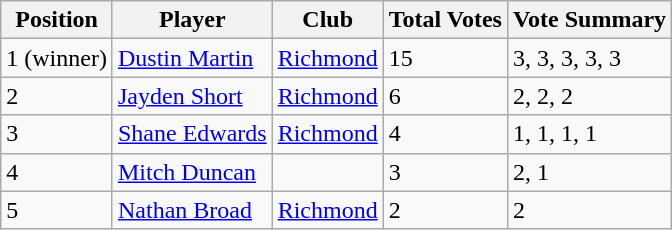<table class="wikitable">
<tr>
<th>Position</th>
<th>Player</th>
<th>Club</th>
<th>Total Votes</th>
<th>Vote Summary</th>
</tr>
<tr>
<td>1 (winner)</td>
<td><a href='#'>Dustin Martin</a></td>
<td><a href='#'>Richmond</a></td>
<td>15</td>
<td>3, 3, 3, 3, 3</td>
</tr>
<tr>
<td>2</td>
<td><a href='#'>Jayden Short</a></td>
<td><a href='#'>Richmond</a></td>
<td>6</td>
<td>2, 2, 2</td>
</tr>
<tr>
<td>3</td>
<td><a href='#'>Shane Edwards</a></td>
<td><a href='#'>Richmond</a></td>
<td>4</td>
<td>1, 1, 1, 1</td>
</tr>
<tr>
<td>4</td>
<td><a href='#'>Mitch Duncan</a></td>
<td></td>
<td>3</td>
<td>2, 1</td>
</tr>
<tr>
<td>5</td>
<td><a href='#'>Nathan Broad</a></td>
<td><a href='#'>Richmond</a></td>
<td>2</td>
<td>2</td>
</tr>
</table>
